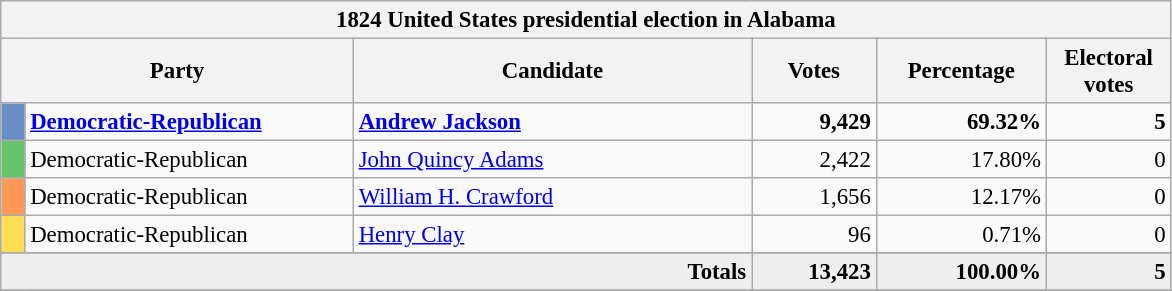<table class="wikitable" style="font-size: 95%;">
<tr>
<th colspan="6">1824 United States presidential election in Alabama</th>
</tr>
<tr>
<th colspan="2" style="width: 15em">Party</th>
<th style="width: 17em">Candidate</th>
<th style="width: 5em">Votes</th>
<th style="width: 7em">Percentage</th>
<th style="width: 5em">Electoral votes</th>
</tr>
<tr>
<th style="background-color:#698DC5; width: 3px"></th>
<td style="width: 130px"><strong><a href='#'>Democratic-Republican</a></strong></td>
<td><strong><a href='#'>Andrew Jackson</a></strong></td>
<td align="right"><strong>9,429</strong></td>
<td align="right"><strong>69.32%</strong></td>
<td align="right"><strong>5</strong></td>
</tr>
<tr>
<th style="background-color:#68C468; width: 3px"></th>
<td style="width: 130px">Democratic-Republican</td>
<td><a href='#'>John Quincy Adams</a></td>
<td align="right">2,422</td>
<td align="right">17.80%</td>
<td align="right">0</td>
</tr>
<tr>
<th style="background-color:#FF9955; width: 3px"></th>
<td style="width: 130px">Democratic-Republican</td>
<td><a href='#'>William H. Crawford</a></td>
<td align="right">1,656</td>
<td align="right">12.17%</td>
<td align="right">0</td>
</tr>
<tr>
<th style="background-color:#FFDD55; width: 3px"></th>
<td style="width: 130px">Democratic-Republican</td>
<td><a href='#'>Henry Clay</a></td>
<td align="right">96</td>
<td align="right">0.71%</td>
<td align="right">0</td>
</tr>
<tr>
</tr>
<tr bgcolor="#EEEEEE">
<td colspan="3" align="right"><strong>Totals</strong></td>
<td align="right"><strong>13,423</strong></td>
<td align="right"><strong>100.00%</strong></td>
<td align="right"><strong>5</strong></td>
</tr>
<tr>
</tr>
</table>
